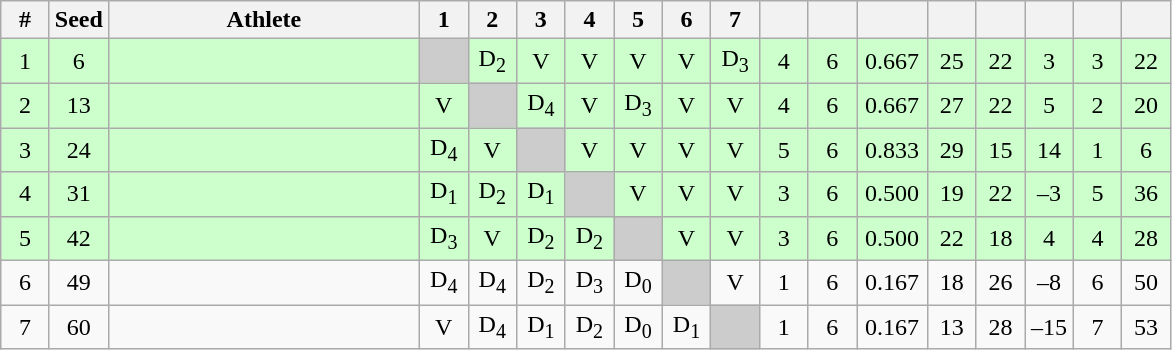<table class="wikitable" style="text-align:center">
<tr>
<th width="25">#</th>
<th width="25">Seed</th>
<th width="200">Athlete</th>
<th width="25">1</th>
<th width="25">2</th>
<th width="25">3</th>
<th width="25">4</th>
<th width="25">5</th>
<th width="25">6</th>
<th width="25">7</th>
<th width="25"></th>
<th width="25"></th>
<th width="40"></th>
<th width="25"></th>
<th width="25"></th>
<th width="25"></th>
<th width="25"></th>
<th width="25"></th>
</tr>
<tr bgcolor="#ccffcc">
<td>1</td>
<td>6</td>
<td align=left></td>
<td bgcolor="#cccccc"></td>
<td>D<sub>2</sub></td>
<td>V</td>
<td>V</td>
<td>V</td>
<td>V</td>
<td>D<sub>3</sub></td>
<td>4</td>
<td>6</td>
<td>0.667</td>
<td>25</td>
<td>22</td>
<td>3</td>
<td>3</td>
<td>22</td>
</tr>
<tr bgcolor="#ccffcc">
<td>2</td>
<td>13</td>
<td align=left></td>
<td>V</td>
<td bgcolor="#cccccc"></td>
<td>D<sub>4</sub></td>
<td>V</td>
<td>D<sub>3</sub></td>
<td>V</td>
<td>V</td>
<td>4</td>
<td>6</td>
<td>0.667</td>
<td>27</td>
<td>22</td>
<td>5</td>
<td>2</td>
<td>20</td>
</tr>
<tr bgcolor="#ccffcc">
<td>3</td>
<td>24</td>
<td align=left></td>
<td>D<sub>4</sub></td>
<td>V</td>
<td bgcolor="#cccccc"></td>
<td>V</td>
<td>V</td>
<td>V</td>
<td>V</td>
<td>5</td>
<td>6</td>
<td>0.833</td>
<td>29</td>
<td>15</td>
<td>14</td>
<td>1</td>
<td>6</td>
</tr>
<tr bgcolor="#ccffcc">
<td>4</td>
<td>31</td>
<td align=left></td>
<td>D<sub>1</sub></td>
<td>D<sub>2</sub></td>
<td>D<sub>1</sub></td>
<td bgcolor="#cccccc"></td>
<td>V</td>
<td>V</td>
<td>V</td>
<td>3</td>
<td>6</td>
<td>0.500</td>
<td>19</td>
<td>22</td>
<td>–3</td>
<td>5</td>
<td>36</td>
</tr>
<tr bgcolor="#ccffcc">
<td>5</td>
<td>42</td>
<td align=left></td>
<td>D<sub>3</sub></td>
<td>V</td>
<td>D<sub>2</sub></td>
<td>D<sub>2</sub></td>
<td bgcolor="#cccccc"></td>
<td>V</td>
<td>V</td>
<td>3</td>
<td>6</td>
<td>0.500</td>
<td>22</td>
<td>18</td>
<td>4</td>
<td>4</td>
<td>28</td>
</tr>
<tr>
<td>6</td>
<td>49</td>
<td align=left></td>
<td>D<sub>4</sub></td>
<td>D<sub>4</sub></td>
<td>D<sub>2</sub></td>
<td>D<sub>3</sub></td>
<td>D<sub>0</sub></td>
<td bgcolor="#cccccc"></td>
<td>V</td>
<td>1</td>
<td>6</td>
<td>0.167</td>
<td>18</td>
<td>26</td>
<td>–8</td>
<td>6</td>
<td>50</td>
</tr>
<tr>
<td>7</td>
<td>60</td>
<td align=left></td>
<td>V</td>
<td>D<sub>4</sub></td>
<td>D<sub>1</sub></td>
<td>D<sub>2</sub></td>
<td>D<sub>0</sub></td>
<td>D<sub>1</sub></td>
<td bgcolor="#cccccc"></td>
<td>1</td>
<td>6</td>
<td>0.167</td>
<td>13</td>
<td>28</td>
<td>–15</td>
<td>7</td>
<td>53</td>
</tr>
</table>
